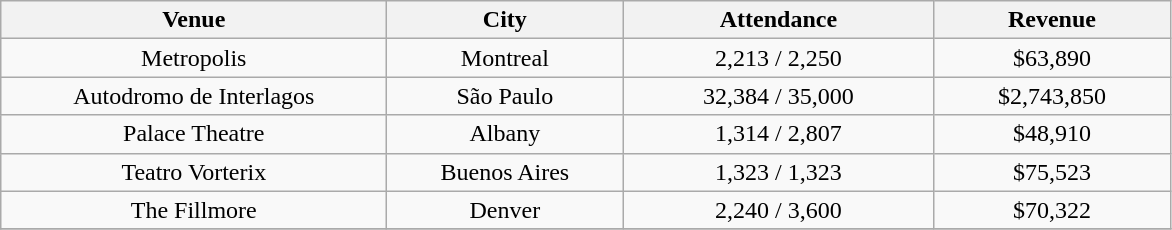<table class="wikitable" style="text-align:center">
<tr>
<th style="width:250px;">Venue</th>
<th style="width:150px;">City</th>
<th style="width:200px;">Attendance</th>
<th style="width:150px;">Revenue</th>
</tr>
<tr>
<td>Metropolis</td>
<td>Montreal</td>
<td>2,213 / 2,250</td>
<td>$63,890</td>
</tr>
<tr>
<td>Autodromo de Interlagos</td>
<td>São Paulo</td>
<td>32,384 / 35,000</td>
<td>$2,743,850</td>
</tr>
<tr>
<td>Palace Theatre</td>
<td>Albany</td>
<td>1,314 / 2,807</td>
<td>$48,910</td>
</tr>
<tr>
<td>Teatro Vorterix</td>
<td>Buenos Aires</td>
<td>1,323 / 1,323</td>
<td>$75,523</td>
</tr>
<tr>
<td>The Fillmore</td>
<td>Denver</td>
<td>2,240 / 3,600</td>
<td>$70,322</td>
</tr>
<tr>
</tr>
</table>
